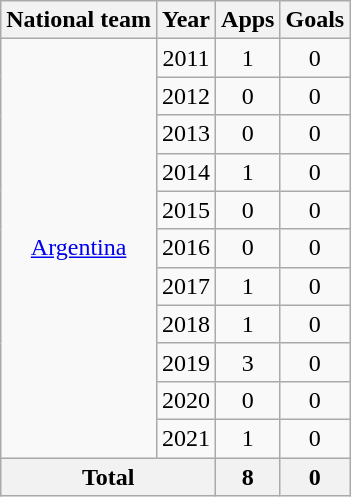<table class="wikitable" style="text-align:center">
<tr>
<th>National team</th>
<th>Year</th>
<th>Apps</th>
<th>Goals</th>
</tr>
<tr>
<td rowspan="11"><a href='#'>Argentina</a></td>
<td>2011</td>
<td>1</td>
<td>0</td>
</tr>
<tr>
<td>2012</td>
<td>0</td>
<td>0</td>
</tr>
<tr>
<td>2013</td>
<td>0</td>
<td>0</td>
</tr>
<tr>
<td>2014</td>
<td>1</td>
<td>0</td>
</tr>
<tr>
<td>2015</td>
<td>0</td>
<td>0</td>
</tr>
<tr>
<td>2016</td>
<td>0</td>
<td>0</td>
</tr>
<tr>
<td>2017</td>
<td>1</td>
<td>0</td>
</tr>
<tr>
<td>2018</td>
<td>1</td>
<td>0</td>
</tr>
<tr>
<td>2019</td>
<td>3</td>
<td>0</td>
</tr>
<tr>
<td>2020</td>
<td>0</td>
<td>0</td>
</tr>
<tr>
<td>2021</td>
<td>1</td>
<td>0</td>
</tr>
<tr>
<th colspan="2">Total</th>
<th>8</th>
<th>0</th>
</tr>
</table>
